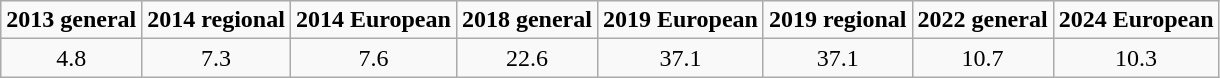<table class="wikitable" style="text-align:center">
<tr>
<td><strong>2013 general</strong></td>
<td><strong>2014 regional</strong></td>
<td><strong>2014 European</strong></td>
<td><strong>2018 general</strong></td>
<td><strong>2019 European</strong></td>
<td><strong>2019 regional</strong></td>
<td><strong>2022 general</strong></td>
<td><strong>2024 European</strong></td>
</tr>
<tr>
<td>4.8</td>
<td>7.3</td>
<td>7.6</td>
<td>22.6</td>
<td>37.1</td>
<td>37.1</td>
<td>10.7</td>
<td>10.3</td>
</tr>
</table>
